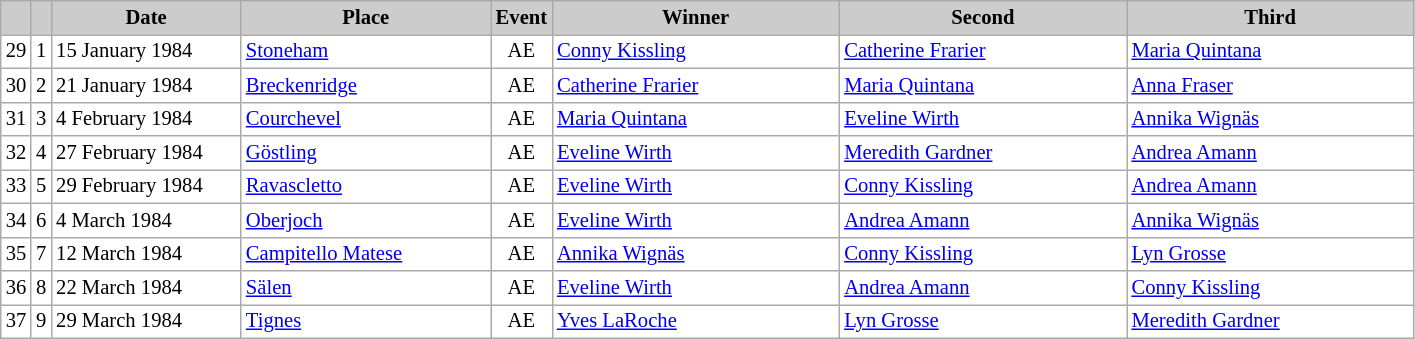<table class="wikitable plainrowheaders" style="background:#fff; font-size:86%; line-height:16px; border:grey solid 1px; border-collapse:collapse;">
<tr style="background:#ccc; text-align:center;">
<th scope="col" style="background:#ccc; width=20 px;"></th>
<th scope="col" style="background:#ccc; width=30 px;"></th>
<th scope="col" style="background:#ccc; width:120px;">Date</th>
<th scope="col" style="background:#ccc; width:160px;">Place</th>
<th scope="col" style="background:#ccc; width:15px;">Event</th>
<th scope="col" style="background:#ccc; width:185px;">Winner</th>
<th scope="col" style="background:#ccc; width:185px;">Second</th>
<th scope="col" style="background:#ccc; width:185px;">Third</th>
</tr>
<tr>
<td align=center>29</td>
<td align=center>1</td>
<td>15 January 1984</td>
<td> <a href='#'>Stoneham</a></td>
<td align=center>AE</td>
<td> <a href='#'>Conny Kissling</a></td>
<td> <a href='#'>Catherine Frarier</a></td>
<td> <a href='#'>Maria Quintana</a></td>
</tr>
<tr>
<td align=center>30</td>
<td align=center>2</td>
<td>21 January 1984</td>
<td> <a href='#'>Breckenridge</a></td>
<td align=center>AE</td>
<td> <a href='#'>Catherine Frarier</a></td>
<td> <a href='#'>Maria Quintana</a></td>
<td> <a href='#'>Anna Fraser</a></td>
</tr>
<tr>
<td align=center>31</td>
<td align=center>3</td>
<td>4 February 1984</td>
<td> <a href='#'>Courchevel</a></td>
<td align=center>AE</td>
<td> <a href='#'>Maria Quintana</a></td>
<td> <a href='#'>Eveline Wirth</a></td>
<td> <a href='#'>Annika Wignäs</a></td>
</tr>
<tr>
<td align=center>32</td>
<td align=center>4</td>
<td>27 February 1984</td>
<td> <a href='#'>Göstling</a></td>
<td align=center>AE</td>
<td> <a href='#'>Eveline Wirth</a></td>
<td> <a href='#'>Meredith Gardner</a></td>
<td> <a href='#'>Andrea Amann</a></td>
</tr>
<tr>
<td align=center>33</td>
<td align=center>5</td>
<td>29 February 1984</td>
<td> <a href='#'>Ravascletto</a></td>
<td align=center>AE</td>
<td> <a href='#'>Eveline Wirth</a></td>
<td> <a href='#'>Conny Kissling</a></td>
<td> <a href='#'>Andrea Amann</a></td>
</tr>
<tr>
<td align=center>34</td>
<td align=center>6</td>
<td>4 March 1984</td>
<td> <a href='#'>Oberjoch</a></td>
<td align=center>AE</td>
<td> <a href='#'>Eveline Wirth</a></td>
<td> <a href='#'>Andrea Amann</a></td>
<td> <a href='#'>Annika Wignäs</a></td>
</tr>
<tr>
<td align=center>35</td>
<td align=center>7</td>
<td>12 March 1984</td>
<td> <a href='#'>Campitello Matese</a></td>
<td align=center>AE</td>
<td> <a href='#'>Annika Wignäs</a></td>
<td> <a href='#'>Conny Kissling</a></td>
<td> <a href='#'>Lyn Grosse</a></td>
</tr>
<tr>
<td align=center>36</td>
<td align=center>8</td>
<td>22 March 1984</td>
<td> <a href='#'>Sälen</a></td>
<td align=center>AE</td>
<td> <a href='#'>Eveline Wirth</a></td>
<td> <a href='#'>Andrea Amann</a></td>
<td> <a href='#'>Conny Kissling</a></td>
</tr>
<tr>
<td align=center>37</td>
<td align=center>9</td>
<td>29 March 1984</td>
<td> <a href='#'>Tignes</a></td>
<td align=center>AE</td>
<td> <a href='#'>Yves LaRoche</a></td>
<td> <a href='#'>Lyn Grosse</a></td>
<td> <a href='#'>Meredith Gardner</a></td>
</tr>
</table>
